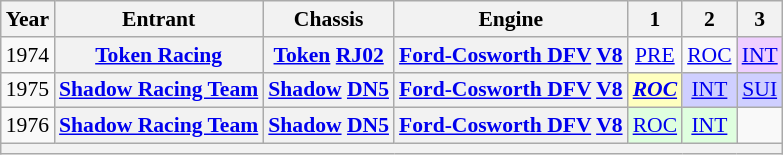<table class="wikitable" style="text-align:center; font-size:90%">
<tr>
<th scope="col">Year</th>
<th scope="col">Entrant</th>
<th scope="col">Chassis</th>
<th scope="col">Engine</th>
<th scope="col">1</th>
<th scope="col">2</th>
<th scope="col">3</th>
</tr>
<tr>
<td>1974</td>
<th><a href='#'>Token Racing</a></th>
<th><a href='#'>Token</a> <a href='#'>RJ02</a></th>
<th><a href='#'>Ford-Cosworth DFV</a> <a href='#'>V8</a></th>
<td><a href='#'>PRE</a></td>
<td><a href='#'>ROC</a></td>
<td style="background:#EFCFFF;"><a href='#'>INT</a><br></td>
</tr>
<tr>
<td>1975</td>
<th><a href='#'>Shadow Racing Team</a></th>
<th><a href='#'>Shadow</a> <a href='#'>DN5</a></th>
<th><a href='#'>Ford-Cosworth DFV</a> <a href='#'>V8</a></th>
<td style="background:#FFFFBF;"><strong><em><a href='#'>ROC</a></em></strong><br></td>
<td style="background:#CFCFFF;"><a href='#'>INT</a><br></td>
<td style="background:#CFCFFF;"><a href='#'>SUI</a><br></td>
</tr>
<tr>
<td>1976</td>
<th><a href='#'>Shadow Racing Team</a></th>
<th><a href='#'>Shadow</a> <a href='#'>DN5</a></th>
<th><a href='#'>Ford-Cosworth DFV</a> <a href='#'>V8</a></th>
<td style="background:#DFFFDF;"><a href='#'>ROC</a><br></td>
<td style="background:#DFFFDF;"><a href='#'>INT</a><br></td>
<td></td>
</tr>
<tr>
<th colspan="7"></th>
</tr>
</table>
